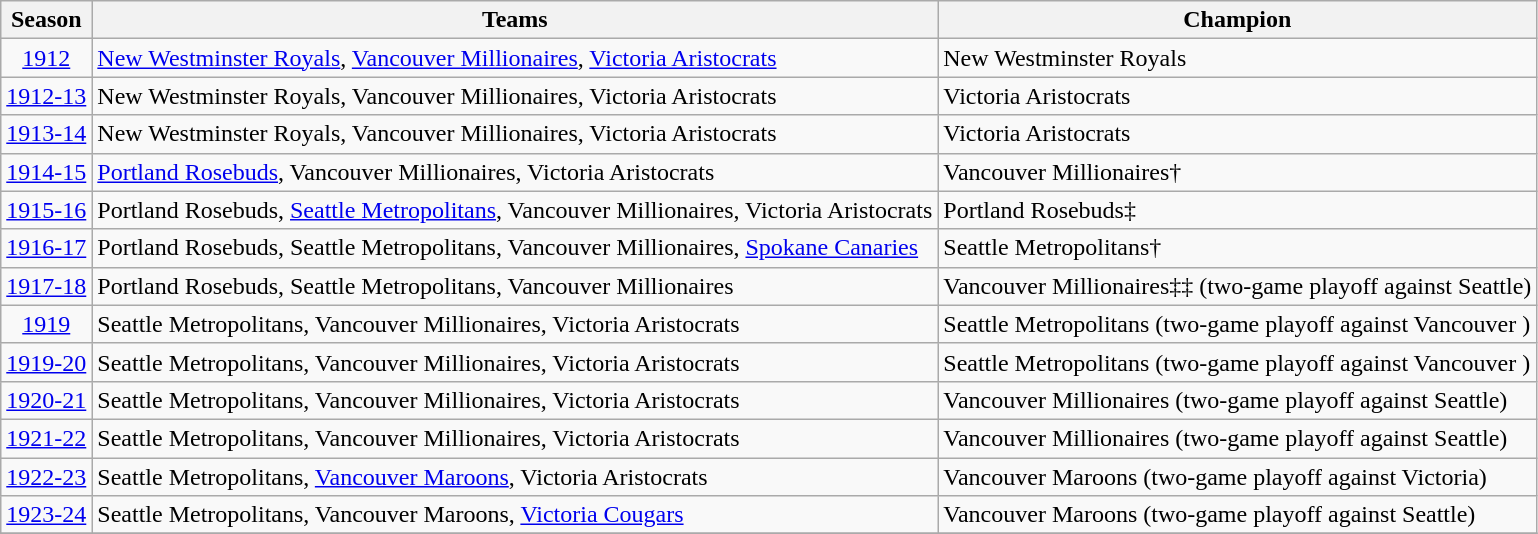<table class=wikitable>
<tr>
<th>Season</th>
<th>Teams</th>
<th>Champion</th>
</tr>
<tr>
<td align=center><a href='#'>1912</a></td>
<td><a href='#'>New Westminster Royals</a>, <a href='#'>Vancouver Millionaires</a>, <a href='#'>Victoria Aristocrats</a></td>
<td>New Westminster Royals</td>
</tr>
<tr>
<td align=center><a href='#'>1912-13</a></td>
<td>New Westminster Royals, Vancouver Millionaires, Victoria Aristocrats</td>
<td>Victoria Aristocrats</td>
</tr>
<tr>
<td align=center><a href='#'>1913-14</a></td>
<td>New Westminster Royals, Vancouver Millionaires, Victoria Aristocrats</td>
<td>Victoria Aristocrats</td>
</tr>
<tr>
<td align=center><a href='#'>1914-15</a></td>
<td><a href='#'>Portland Rosebuds</a>, Vancouver Millionaires, Victoria Aristocrats</td>
<td>Vancouver Millionaires†</td>
</tr>
<tr>
<td align=center><a href='#'>1915-16</a></td>
<td>Portland Rosebuds, <a href='#'>Seattle Metropolitans</a>, Vancouver Millionaires, Victoria Aristocrats</td>
<td>Portland Rosebuds‡</td>
</tr>
<tr>
<td align=center><a href='#'>1916-17</a></td>
<td>Portland Rosebuds, Seattle Metropolitans, Vancouver Millionaires, <a href='#'>Spokane Canaries</a></td>
<td>Seattle Metropolitans†</td>
</tr>
<tr>
<td align=center><a href='#'>1917-18</a></td>
<td>Portland Rosebuds, Seattle Metropolitans, Vancouver Millionaires</td>
<td>Vancouver Millionaires‡‡ (two-game playoff against Seattle)</td>
</tr>
<tr>
<td align=center><a href='#'>1919</a></td>
<td>Seattle Metropolitans, Vancouver Millionaires, Victoria Aristocrats</td>
<td>Seattle Metropolitans (two-game playoff against Vancouver )</td>
</tr>
<tr>
<td align=center><a href='#'>1919-20</a></td>
<td>Seattle Metropolitans, Vancouver Millionaires, Victoria Aristocrats</td>
<td>Seattle Metropolitans (two-game playoff against Vancouver )</td>
</tr>
<tr>
<td align=center><a href='#'>1920-21</a></td>
<td>Seattle Metropolitans, Vancouver Millionaires, Victoria Aristocrats</td>
<td>Vancouver Millionaires (two-game playoff against Seattle)</td>
</tr>
<tr>
<td align=center><a href='#'>1921-22</a></td>
<td>Seattle Metropolitans, Vancouver Millionaires, Victoria Aristocrats</td>
<td>Vancouver Millionaires (two-game playoff against Seattle)</td>
</tr>
<tr>
<td align=center><a href='#'>1922-23</a></td>
<td>Seattle Metropolitans, <a href='#'>Vancouver Maroons</a>, Victoria Aristocrats</td>
<td>Vancouver Maroons (two-game playoff against Victoria)</td>
</tr>
<tr>
<td align=center><a href='#'>1923-24</a></td>
<td>Seattle Metropolitans, Vancouver Maroons, <a href='#'>Victoria Cougars</a></td>
<td>Vancouver Maroons (two-game playoff against Seattle)</td>
</tr>
<tr>
</tr>
</table>
